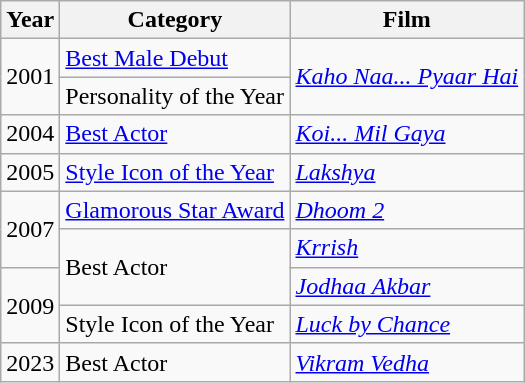<table class="wikitable">
<tr>
<th>Year</th>
<th>Category</th>
<th>Film</th>
</tr>
<tr>
<td rowspan="3">2001</td>
<td><a href='#'>Best Male Debut</a></td>
<td rowspan="3"><em><a href='#'>Kaho Naa... Pyaar Hai</a></em></td>
</tr>
<tr>
<td>Personality of the Year</td>
</tr>
<tr>
<td rowspan="2"><a href='#'>Best Actor</a></td>
</tr>
<tr>
<td>2004</td>
<td><em><a href='#'>Koi... Mil Gaya</a></em></td>
</tr>
<tr>
<td>2005</td>
<td><a href='#'>Style Icon of the Year</a></td>
<td><em><a href='#'>Lakshya</a></em></td>
</tr>
<tr>
<td rowspan="2">2007</td>
<td><a href='#'>Glamorous Star Award</a></td>
<td><em><a href='#'>Dhoom 2</a></em></td>
</tr>
<tr>
<td rowspan="2">Best Actor</td>
<td><em><a href='#'>Krrish</a></em></td>
</tr>
<tr>
<td rowspan="2">2009</td>
<td><em><a href='#'>Jodhaa Akbar</a></em></td>
</tr>
<tr>
<td>Style Icon of the Year</td>
<td><em><a href='#'>Luck by Chance</a></em></td>
</tr>
<tr>
<td>2023</td>
<td>Best Actor</td>
<td><em><a href='#'>Vikram Vedha</a></em></td>
</tr>
</table>
